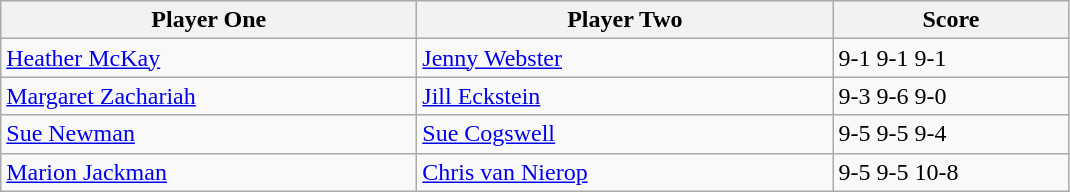<table class="wikitable">
<tr>
<th width=270>Player One</th>
<th width=270>Player Two</th>
<th width=150>Score</th>
</tr>
<tr>
<td> <a href='#'>Heather McKay</a></td>
<td> <a href='#'>Jenny Webster</a></td>
<td>9-1 9-1 9-1</td>
</tr>
<tr>
<td> <a href='#'>Margaret Zachariah</a></td>
<td> <a href='#'>Jill Eckstein</a></td>
<td>9-3 9-6 9-0</td>
</tr>
<tr>
<td> <a href='#'>Sue Newman</a></td>
<td> <a href='#'>Sue Cogswell</a></td>
<td>9-5 9-5 9-4</td>
</tr>
<tr>
<td> <a href='#'>Marion Jackman</a></td>
<td> <a href='#'>Chris van Nierop</a></td>
<td>9-5 9-5 10-8</td>
</tr>
</table>
